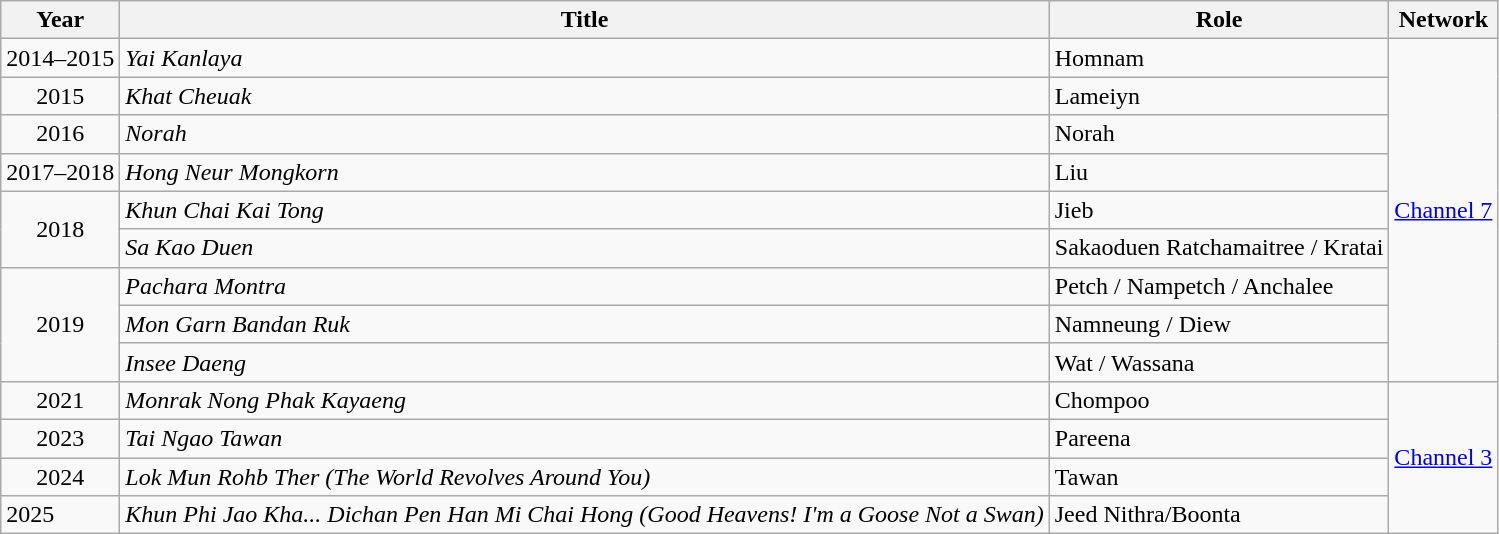<table class="wikitable">
<tr style="text-align:center;">
<th>Year</th>
<th>Title</th>
<th>Role</th>
<th>Network</th>
</tr>
<tr>
<td style="text-align:center;">2014–2015</td>
<td><em>Yai Kanlaya</em></td>
<td>Homnam</td>
<td rowspan="9" style="text-align:center;"><a href='#'>Channel 7</a></td>
</tr>
<tr>
<td style="text-align:center;">2015</td>
<td><em>Khat Cheuak</em></td>
<td>Lameiyn</td>
</tr>
<tr>
<td style="text-align:center;">2016</td>
<td><em>Norah</em></td>
<td>Norah</td>
</tr>
<tr>
<td style="text-align:center;">2017–2018</td>
<td><em>Hong Neur Mongkorn </em></td>
<td>Liu</td>
</tr>
<tr>
<td rowspan="2" style="text-align:center;">2018</td>
<td><em>Khun Chai Kai Tong</em></td>
<td>Jieb</td>
</tr>
<tr>
<td><em>Sa Kao Duen</em></td>
<td>Sakaoduen Ratchamaitree / Kratai</td>
</tr>
<tr>
<td rowspan="3" style="text-align:center;">2019</td>
<td><em>Pachara Montra</em></td>
<td>Petch / Nampetch / Anchalee</td>
</tr>
<tr>
<td><em>Mon Garn Bandan Ruk</em></td>
<td>Namneung / Diew</td>
</tr>
<tr>
<td><em>Insee Daeng</em></td>
<td>Wat / Wassana</td>
</tr>
<tr>
<td style="text-align:center;">2021</td>
<td><em>Monrak Nong Phak Kayaeng</em></td>
<td>Chompoo</td>
<td rowspan="11" style="text-align:center;"><a href='#'>Channel 3</a></td>
</tr>
<tr>
<td style="text-align:center;">2023</td>
<td><em>Tai Ngao Tawan</em></td>
<td>Pareena</td>
</tr>
<tr>
<td style="text-align:center;">2024</td>
<td><em>Lok Mun Rohb Ther (The World Revolves Around You)</em></td>
<td>Tawan</td>
</tr>
<tr>
<td>2025</td>
<td><em>Khun Phi Jao Kha... Dichan Pen Han Mi Chai Hong (Good Heavens! I'm a Goose Not a Swan)</em></td>
<td>Jeed Nithra/Boonta</td>
</tr>
</table>
